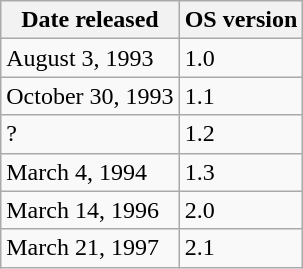<table class="wikitable">
<tr>
<th>Date released</th>
<th>OS version</th>
</tr>
<tr>
<td>August 3, 1993</td>
<td>1.0</td>
</tr>
<tr>
<td>October 30, 1993</td>
<td>1.1</td>
</tr>
<tr>
<td>?</td>
<td>1.2</td>
</tr>
<tr>
<td>March 4, 1994</td>
<td>1.3</td>
</tr>
<tr>
<td>March 14, 1996</td>
<td>2.0</td>
</tr>
<tr>
<td>March 21, 1997</td>
<td>2.1</td>
</tr>
</table>
